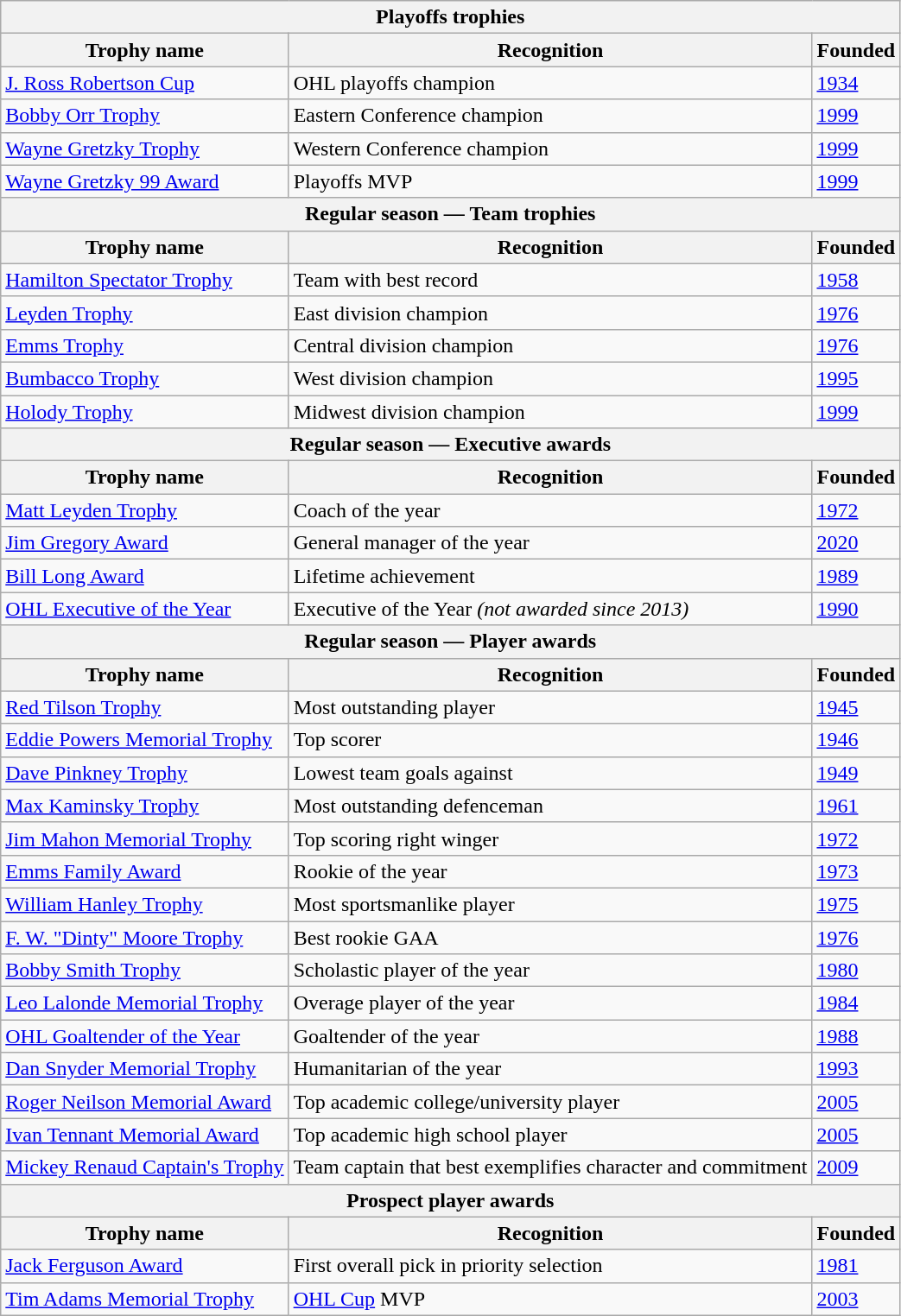<table class="wikitable">
<tr>
<th colspan="3">Playoffs trophies</th>
</tr>
<tr>
<th>Trophy name</th>
<th>Recognition</th>
<th>Founded</th>
</tr>
<tr>
<td><a href='#'>J. Ross Robertson Cup</a></td>
<td>OHL playoffs champion</td>
<td><a href='#'>1934</a></td>
</tr>
<tr>
<td><a href='#'>Bobby Orr Trophy</a></td>
<td>Eastern Conference champion</td>
<td><a href='#'>1999</a></td>
</tr>
<tr>
<td><a href='#'>Wayne Gretzky Trophy</a></td>
<td>Western Conference champion</td>
<td><a href='#'>1999</a></td>
</tr>
<tr>
<td><a href='#'>Wayne Gretzky 99 Award</a></td>
<td>Playoffs MVP</td>
<td><a href='#'>1999</a></td>
</tr>
<tr>
<th colspan="3">Regular season — Team trophies</th>
</tr>
<tr>
<th>Trophy name</th>
<th>Recognition</th>
<th>Founded</th>
</tr>
<tr>
<td><a href='#'>Hamilton Spectator Trophy</a></td>
<td>Team with best record</td>
<td><a href='#'>1958</a></td>
</tr>
<tr>
<td><a href='#'>Leyden Trophy</a></td>
<td>East division champion</td>
<td><a href='#'>1976</a></td>
</tr>
<tr>
<td><a href='#'>Emms Trophy</a></td>
<td>Central division champion</td>
<td><a href='#'>1976</a></td>
</tr>
<tr>
<td><a href='#'>Bumbacco Trophy</a></td>
<td>West division champion</td>
<td><a href='#'>1995</a></td>
</tr>
<tr>
<td><a href='#'>Holody Trophy</a></td>
<td>Midwest division champion</td>
<td><a href='#'>1999</a></td>
</tr>
<tr>
<th colspan="3">Regular season — Executive awards</th>
</tr>
<tr>
<th>Trophy name</th>
<th>Recognition</th>
<th>Founded</th>
</tr>
<tr>
<td><a href='#'>Matt Leyden Trophy</a></td>
<td>Coach of the year</td>
<td><a href='#'>1972</a></td>
</tr>
<tr>
<td><a href='#'>Jim Gregory Award</a></td>
<td>General manager of the year</td>
<td><a href='#'>2020</a></td>
</tr>
<tr>
<td><a href='#'>Bill Long Award</a></td>
<td>Lifetime achievement</td>
<td><a href='#'>1989</a></td>
</tr>
<tr>
<td><a href='#'>OHL Executive of the Year</a></td>
<td>Executive of the Year <em>(not awarded since 2013)</em></td>
<td><a href='#'>1990</a></td>
</tr>
<tr>
<th colspan="3">Regular season — Player awards</th>
</tr>
<tr>
<th>Trophy name</th>
<th>Recognition</th>
<th>Founded</th>
</tr>
<tr>
<td><a href='#'>Red Tilson Trophy</a></td>
<td>Most outstanding player</td>
<td><a href='#'>1945</a></td>
</tr>
<tr>
<td><a href='#'>Eddie Powers Memorial Trophy</a></td>
<td>Top scorer</td>
<td><a href='#'>1946</a></td>
</tr>
<tr>
<td><a href='#'>Dave Pinkney Trophy</a></td>
<td>Lowest team goals against</td>
<td><a href='#'>1949</a></td>
</tr>
<tr>
<td><a href='#'>Max Kaminsky Trophy</a></td>
<td>Most outstanding defenceman</td>
<td><a href='#'>1961</a></td>
</tr>
<tr>
<td><a href='#'>Jim Mahon Memorial Trophy</a></td>
<td>Top scoring right winger</td>
<td><a href='#'>1972</a></td>
</tr>
<tr>
<td><a href='#'>Emms Family Award</a></td>
<td>Rookie of the year</td>
<td><a href='#'>1973</a></td>
</tr>
<tr>
<td><a href='#'>William Hanley Trophy</a></td>
<td>Most sportsmanlike player</td>
<td><a href='#'>1975</a></td>
</tr>
<tr>
<td><a href='#'>F. W. "Dinty" Moore Trophy</a></td>
<td>Best rookie GAA</td>
<td><a href='#'>1976</a></td>
</tr>
<tr>
<td><a href='#'>Bobby Smith Trophy</a></td>
<td>Scholastic player of the year</td>
<td><a href='#'>1980</a></td>
</tr>
<tr>
<td><a href='#'>Leo Lalonde Memorial Trophy</a></td>
<td>Overage player of the year</td>
<td><a href='#'>1984</a></td>
</tr>
<tr>
<td><a href='#'>OHL Goaltender of the Year</a></td>
<td>Goaltender of the year</td>
<td><a href='#'>1988</a></td>
</tr>
<tr>
<td><a href='#'>Dan Snyder Memorial Trophy</a></td>
<td>Humanitarian of the year</td>
<td><a href='#'>1993</a></td>
</tr>
<tr>
<td><a href='#'>Roger Neilson Memorial Award</a></td>
<td>Top academic college/university player</td>
<td><a href='#'>2005</a></td>
</tr>
<tr>
<td><a href='#'>Ivan Tennant Memorial Award</a></td>
<td>Top academic high school player</td>
<td><a href='#'>2005</a></td>
</tr>
<tr>
<td><a href='#'>Mickey Renaud Captain's Trophy</a></td>
<td>Team captain that best exemplifies character and commitment</td>
<td><a href='#'>2009</a></td>
</tr>
<tr>
<th colspan="3">Prospect player awards</th>
</tr>
<tr>
<th>Trophy name</th>
<th>Recognition</th>
<th>Founded</th>
</tr>
<tr>
<td><a href='#'>Jack Ferguson Award</a></td>
<td>First overall pick in priority selection</td>
<td><a href='#'>1981</a></td>
</tr>
<tr>
<td><a href='#'>Tim Adams Memorial Trophy</a></td>
<td><a href='#'>OHL Cup</a> MVP</td>
<td><a href='#'>2003</a></td>
</tr>
</table>
